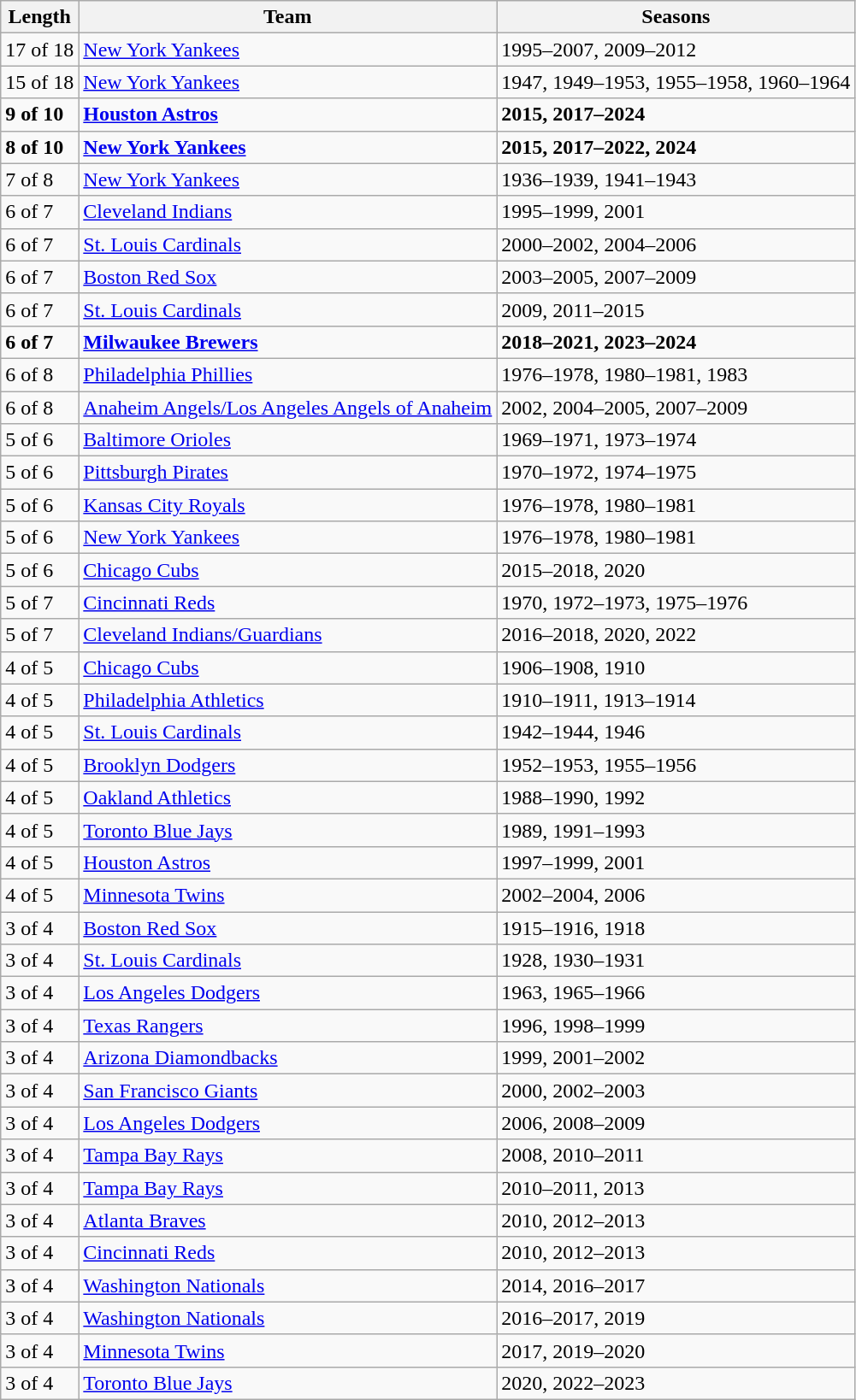<table class="wikitable">
<tr>
<th>Length</th>
<th>Team</th>
<th>Seasons</th>
</tr>
<tr>
<td>17 of 18</td>
<td><a href='#'>New York Yankees</a></td>
<td>1995–2007, 2009–2012</td>
</tr>
<tr>
<td>15 of 18</td>
<td><a href='#'>New York Yankees</a></td>
<td>1947, 1949–1953, 1955–1958, 1960–1964</td>
</tr>
<tr>
<td><strong>9 of 10</strong></td>
<td><strong><a href='#'>Houston Astros</a></strong></td>
<td><strong>2015, 2017–2024</strong></td>
</tr>
<tr>
<td><strong>8 of 10</strong></td>
<td><strong><a href='#'>New York Yankees</a></strong></td>
<td><strong>2015, 2017–2022, 2024</strong></td>
</tr>
<tr>
<td>7 of 8</td>
<td><a href='#'>New York Yankees</a></td>
<td>1936–1939, 1941–1943</td>
</tr>
<tr>
<td>6 of 7</td>
<td><a href='#'>Cleveland Indians</a></td>
<td>1995–1999, 2001</td>
</tr>
<tr>
<td>6 of 7</td>
<td><a href='#'>St. Louis Cardinals</a></td>
<td>2000–2002, 2004–2006</td>
</tr>
<tr>
<td>6 of 7</td>
<td><a href='#'>Boston Red Sox</a></td>
<td>2003–2005, 2007–2009</td>
</tr>
<tr>
<td>6 of 7</td>
<td><a href='#'>St. Louis Cardinals</a></td>
<td>2009, 2011–2015</td>
</tr>
<tr>
<td><strong>6 of 7</strong></td>
<td><strong><a href='#'>Milwaukee Brewers</a></strong></td>
<td><strong>2018–2021, 2023–2024</strong></td>
</tr>
<tr>
<td>6 of 8</td>
<td><a href='#'>Philadelphia Phillies</a></td>
<td>1976–1978, 1980–1981, 1983</td>
</tr>
<tr>
<td>6 of 8</td>
<td><a href='#'>Anaheim Angels/Los Angeles Angels of Anaheim</a></td>
<td>2002, 2004–2005, 2007–2009</td>
</tr>
<tr>
<td>5 of 6</td>
<td><a href='#'>Baltimore Orioles</a></td>
<td>1969–1971, 1973–1974</td>
</tr>
<tr>
<td>5 of 6</td>
<td><a href='#'>Pittsburgh Pirates</a></td>
<td>1970–1972, 1974–1975</td>
</tr>
<tr>
<td>5 of 6</td>
<td><a href='#'>Kansas City Royals</a></td>
<td>1976–1978, 1980–1981</td>
</tr>
<tr>
<td>5 of 6</td>
<td><a href='#'>New York Yankees</a></td>
<td>1976–1978, 1980–1981</td>
</tr>
<tr>
<td>5 of 6</td>
<td><a href='#'>Chicago Cubs</a></td>
<td>2015–2018, 2020</td>
</tr>
<tr>
<td>5 of 7</td>
<td><a href='#'>Cincinnati Reds</a></td>
<td>1970, 1972–1973, 1975–1976</td>
</tr>
<tr>
<td>5 of 7</td>
<td><a href='#'>Cleveland Indians/Guardians</a></td>
<td>2016–2018, 2020, 2022</td>
</tr>
<tr>
<td>4 of 5</td>
<td><a href='#'>Chicago Cubs</a></td>
<td>1906–1908, 1910</td>
</tr>
<tr>
<td>4 of 5</td>
<td><a href='#'>Philadelphia Athletics</a></td>
<td>1910–1911, 1913–1914</td>
</tr>
<tr>
<td>4 of 5</td>
<td><a href='#'>St. Louis Cardinals</a></td>
<td>1942–1944, 1946</td>
</tr>
<tr>
<td>4 of 5</td>
<td><a href='#'>Brooklyn Dodgers</a></td>
<td>1952–1953, 1955–1956</td>
</tr>
<tr>
<td>4 of 5</td>
<td><a href='#'>Oakland Athletics</a></td>
<td>1988–1990, 1992</td>
</tr>
<tr>
<td>4 of 5</td>
<td><a href='#'>Toronto Blue Jays</a></td>
<td>1989, 1991–1993</td>
</tr>
<tr>
<td>4 of 5</td>
<td><a href='#'>Houston Astros</a></td>
<td>1997–1999, 2001</td>
</tr>
<tr>
<td>4 of 5</td>
<td><a href='#'>Minnesota Twins</a></td>
<td>2002–2004, 2006</td>
</tr>
<tr>
<td>3 of 4</td>
<td><a href='#'>Boston Red Sox</a></td>
<td>1915–1916, 1918</td>
</tr>
<tr>
<td>3 of 4</td>
<td><a href='#'>St. Louis Cardinals</a></td>
<td>1928, 1930–1931</td>
</tr>
<tr>
<td>3 of 4</td>
<td><a href='#'>Los Angeles Dodgers</a></td>
<td>1963, 1965–1966</td>
</tr>
<tr>
<td>3 of 4</td>
<td><a href='#'>Texas Rangers</a></td>
<td>1996, 1998–1999</td>
</tr>
<tr>
<td>3 of 4</td>
<td><a href='#'>Arizona Diamondbacks</a></td>
<td>1999, 2001–2002</td>
</tr>
<tr>
<td>3 of 4</td>
<td><a href='#'>San Francisco Giants</a></td>
<td>2000, 2002–2003</td>
</tr>
<tr>
<td>3 of 4</td>
<td><a href='#'>Los Angeles Dodgers</a></td>
<td>2006, 2008–2009</td>
</tr>
<tr>
<td>3 of 4</td>
<td><a href='#'>Tampa Bay Rays</a></td>
<td>2008, 2010–2011</td>
</tr>
<tr>
<td>3 of 4</td>
<td><a href='#'>Tampa Bay Rays</a></td>
<td>2010–2011, 2013</td>
</tr>
<tr>
<td>3 of 4</td>
<td><a href='#'>Atlanta Braves</a></td>
<td>2010, 2012–2013</td>
</tr>
<tr>
<td>3 of 4</td>
<td><a href='#'>Cincinnati Reds</a></td>
<td>2010, 2012–2013</td>
</tr>
<tr>
<td>3 of 4</td>
<td><a href='#'>Washington Nationals</a></td>
<td>2014, 2016–2017</td>
</tr>
<tr>
<td>3 of 4</td>
<td><a href='#'>Washington Nationals</a></td>
<td>2016–2017, 2019</td>
</tr>
<tr>
<td>3 of 4</td>
<td><a href='#'>Minnesota Twins</a></td>
<td>2017, 2019–2020</td>
</tr>
<tr>
<td>3 of 4</td>
<td><a href='#'>Toronto Blue Jays</a></td>
<td>2020, 2022–2023<br></td>
</tr>
</table>
